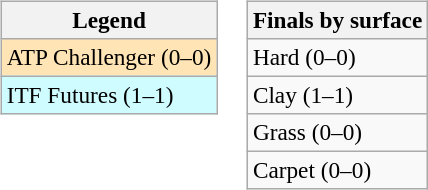<table>
<tr valign=top>
<td><br><table class=wikitable style=font-size:97%>
<tr>
<th>Legend</th>
</tr>
<tr bgcolor=moccasin>
<td>ATP Challenger (0–0)</td>
</tr>
<tr bgcolor=cffcff>
<td>ITF Futures (1–1)</td>
</tr>
</table>
</td>
<td><br><table class=wikitable style=font-size:97%>
<tr>
<th>Finals by surface</th>
</tr>
<tr>
<td>Hard (0–0)</td>
</tr>
<tr>
<td>Clay (1–1)</td>
</tr>
<tr>
<td>Grass (0–0)</td>
</tr>
<tr>
<td>Carpet (0–0)</td>
</tr>
</table>
</td>
</tr>
</table>
